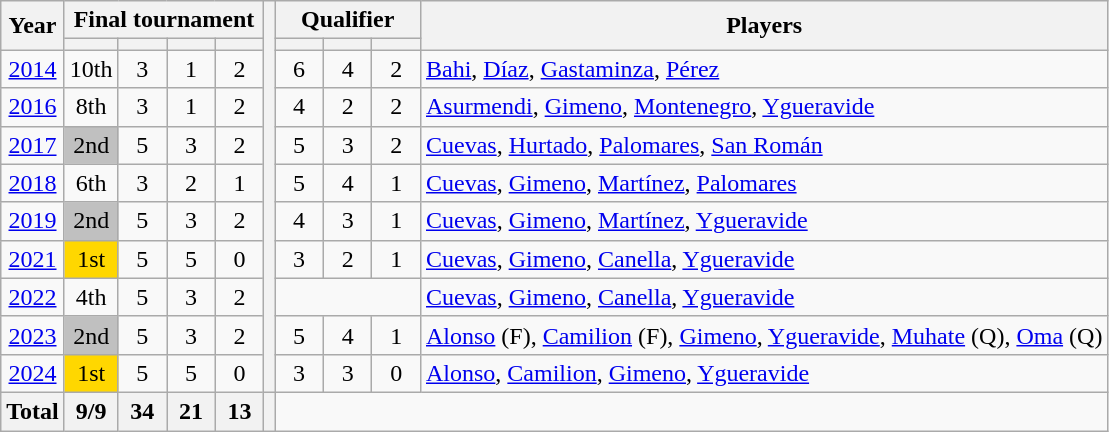<table class="wikitable" style="text-align: center; font-size=85%">
<tr>
<th rowspan=2>Year</th>
<th colspan=4>Final tournament</th>
<th rowspan=11></th>
<th colspan=3>Qualifier</th>
<th rowspan=2>Players</th>
</tr>
<tr>
<th></th>
<th width=25px></th>
<th width=25px></th>
<th width=25px></th>
<th width=25px></th>
<th width=25px></th>
<th width=25px></th>
</tr>
<tr>
<td> <a href='#'>2014</a></td>
<td>10th</td>
<td>3</td>
<td>1</td>
<td>2</td>
<td>6</td>
<td>4</td>
<td>2</td>
<td align=left><a href='#'>Bahi</a>, <a href='#'>Díaz</a>, <a href='#'>Gastaminza</a>, <a href='#'>Pérez</a></td>
</tr>
<tr>
<td> <a href='#'>2016</a></td>
<td>8th</td>
<td>3</td>
<td>1</td>
<td>2</td>
<td>4</td>
<td>2</td>
<td>2</td>
<td align=left><a href='#'>Asurmendi</a>, <a href='#'>Gimeno</a>, <a href='#'>Montenegro</a>, <a href='#'>Ygueravide</a></td>
</tr>
<tr>
<td> <a href='#'>2017</a></td>
<td bgcolor=silver>2nd</td>
<td>5</td>
<td>3</td>
<td>2</td>
<td>5</td>
<td>3</td>
<td>2</td>
<td align=left><a href='#'>Cuevas</a>, <a href='#'>Hurtado</a>, <a href='#'>Palomares</a>, <a href='#'>San Román</a></td>
</tr>
<tr>
<td> <a href='#'>2018</a></td>
<td>6th</td>
<td>3</td>
<td>2</td>
<td>1</td>
<td>5</td>
<td>4</td>
<td>1</td>
<td align=left><a href='#'>Cuevas</a>, <a href='#'>Gimeno</a>, <a href='#'>Martínez</a>, <a href='#'>Palomares</a></td>
</tr>
<tr>
<td> <a href='#'>2019</a></td>
<td bgcolor=silver>2nd</td>
<td>5</td>
<td>3</td>
<td>2</td>
<td>4</td>
<td>3</td>
<td>1</td>
<td align=left><a href='#'>Cuevas</a>, <a href='#'>Gimeno</a>, <a href='#'>Martínez</a>, <a href='#'>Ygueravide</a></td>
</tr>
<tr>
<td> <a href='#'>2021</a></td>
<td bgcolor=gold>1st</td>
<td>5</td>
<td>5</td>
<td>0</td>
<td>3</td>
<td>2</td>
<td>1</td>
<td align=left><a href='#'>Cuevas</a>, <a href='#'>Gimeno</a>, <a href='#'>Canella</a>, <a href='#'>Ygueravide</a></td>
</tr>
<tr>
<td> <a href='#'>2022</a></td>
<td>4th</td>
<td>5</td>
<td>3</td>
<td>2</td>
<td colspan=3></td>
<td align=left><a href='#'>Cuevas</a>, <a href='#'>Gimeno</a>, <a href='#'>Canella</a>, <a href='#'>Ygueravide</a></td>
</tr>
<tr>
<td> <a href='#'>2023</a></td>
<td bgcolor=silver>2nd</td>
<td>5</td>
<td>3</td>
<td>2</td>
<td>5</td>
<td>4</td>
<td>1</td>
<td align=left><a href='#'>Alonso</a> (F), <a href='#'>Camilion</a> (F), <a href='#'>Gimeno</a>, <a href='#'>Ygueravide</a>, <a href='#'>Muhate</a> (Q), <a href='#'>Oma</a> (Q)</td>
</tr>
<tr>
<td> <a href='#'>2024</a></td>
<td bgcolor=gold>1st</td>
<td>5</td>
<td>5</td>
<td>0</td>
<td>3</td>
<td>3</td>
<td>0</td>
<td align=left><a href='#'>Alonso</a>, <a href='#'>Camilion</a>, <a href='#'>Gimeno</a>, <a href='#'>Ygueravide</a></td>
</tr>
<tr>
<th>Total</th>
<th>9/9</th>
<th>34</th>
<th>21</th>
<th>13</th>
<th></th>
</tr>
</table>
